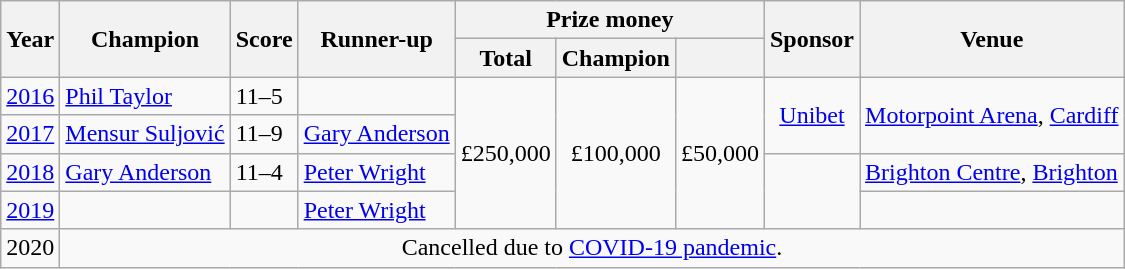<table class="wikitable">
<tr>
<th rowspan=2>Year</th>
<th rowspan=2>Champion </th>
<th rowspan=2>Score</th>
<th rowspan=2>Runner-up </th>
<th colspan=3>Prize money</th>
<th rowspan=2>Sponsor</th>
<th rowspan=2>Venue</th>
</tr>
<tr>
<th>Total</th>
<th>Champion</th>
<th></th>
</tr>
<tr>
<td><a href='#'>2016</a></td>
<td> <a href='#'>Phil Taylor</a> </td>
<td>11–5</td>
<td></td>
<td rowspan="4" align="center">£250,000</td>
<td rowspan="4" align="center">£100,000</td>
<td rowspan="4" align="center">£50,000</td>
<td rowspan="2" align="center"><a href='#'>Unibet</a></td>
<td rowspan="2"> <a href='#'>Motorpoint Arena</a>, <a href='#'>Cardiff</a></td>
</tr>
<tr>
<td><a href='#'>2017</a></td>
<td> <a href='#'>Mensur Suljović</a> </td>
<td>11–9</td>
<td> <a href='#'>Gary Anderson</a> </td>
</tr>
<tr>
<td><a href='#'>2018</a></td>
<td> <a href='#'>Gary Anderson</a> </td>
<td>11–4</td>
<td> <a href='#'>Peter Wright</a> </td>
<td rowspan="2" align="center"></td>
<td> <a href='#'>Brighton Centre</a>, <a href='#'>Brighton</a></td>
</tr>
<tr>
<td><a href='#'>2019</a></td>
<td></td>
<td></td>
<td> <a href='#'>Peter Wright</a> </td>
<td align="center"></td>
</tr>
<tr>
<td>2020</td>
<td colspan="8" style="text-align: center;">Cancelled due to <a href='#'>COVID-19 pandemic</a>.</td>
</tr>
</table>
